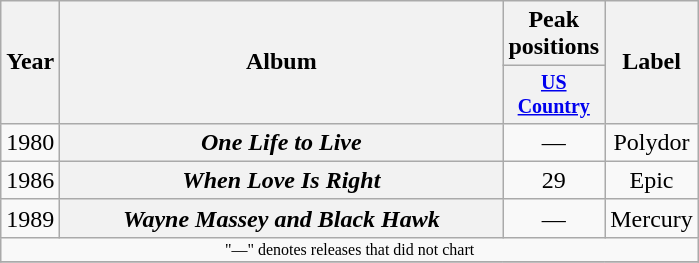<table class="wikitable plainrowheaders" style="text-align:center;">
<tr>
<th rowspan="2">Year</th>
<th rowspan="2" style="width:18em;">Album</th>
<th>Peak<br>positions</th>
<th rowspan="2">Label</th>
</tr>
<tr style="font-size:smaller;">
<th style="width:45px;"><a href='#'>US Country</a></th>
</tr>
<tr>
<td>1980</td>
<th scope="row"><em>One Life to Live</em></th>
<td>—</td>
<td>Polydor</td>
</tr>
<tr>
<td>1986</td>
<th scope="row"><em>When Love Is Right</em> </th>
<td>29</td>
<td>Epic</td>
</tr>
<tr>
<td>1989</td>
<th scope="row"><em>Wayne Massey and Black Hawk</em></th>
<td>—</td>
<td>Mercury</td>
</tr>
<tr>
<td colspan="4" style="font-size:8pt">"—" denotes releases that did not chart</td>
</tr>
<tr>
</tr>
</table>
